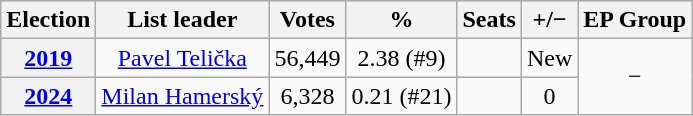<table class="wikitable" style=text-align:center;">
<tr>
<th>Election</th>
<th>List leader</th>
<th>Votes</th>
<th>%</th>
<th>Seats</th>
<th>+/−</th>
<th>EP Group</th>
</tr>
<tr>
<th><a href='#'>2019</a></th>
<td><a href='#'>Pavel Telička</a></td>
<td>56,449</td>
<td>2.38 (#9)</td>
<td></td>
<td>New</td>
<td rowspan=2>−</td>
</tr>
<tr>
<th><a href='#'>2024</a></th>
<td><a href='#'>Milan Hamerský</a></td>
<td>6,328</td>
<td>0.21 (#21)</td>
<td></td>
<td> 0</td>
</tr>
</table>
